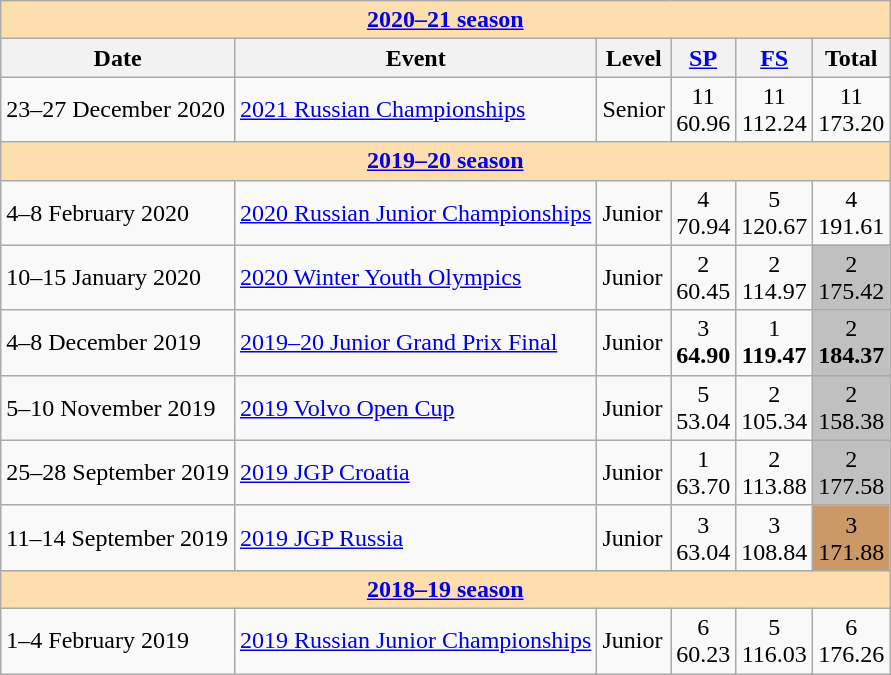<table class="wikitable">
<tr>
<td style="background-color: #ffdead; " colspan=6 align=center><a href='#'><strong>2020–21 season</strong></a></td>
</tr>
<tr>
<th>Date</th>
<th>Event</th>
<th>Level</th>
<th><a href='#'>SP</a></th>
<th><a href='#'>FS</a></th>
<th>Total</th>
</tr>
<tr>
<td>23–27 December 2020</td>
<td><a href='#'>2021 Russian Championships</a></td>
<td>Senior</td>
<td align=center>11 <br> 60.96</td>
<td align=center>11<br> 112.24</td>
<td align=center>11<br> 173.20</td>
</tr>
<tr>
<td style="background-color: #ffdead; " colspan=6 align=center><a href='#'><strong>2019–20 season</strong></a></td>
</tr>
<tr>
<td>4–8 February 2020</td>
<td><a href='#'>2020 Russian Junior Championships</a></td>
<td>Junior</td>
<td align=center>4 <br> 70.94</td>
<td align=center>5 <br> 120.67</td>
<td align=center>4 <br> 191.61</td>
</tr>
<tr>
<td>10–15 January 2020</td>
<td><a href='#'>2020 Winter Youth Olympics</a></td>
<td>Junior</td>
<td align=center>2 <br> 60.45</td>
<td align=center>2 <br> 114.97</td>
<td align=center bgcolor=silver>2 <br> 175.42</td>
</tr>
<tr>
<td>4–8 December 2019</td>
<td><a href='#'>2019–20 Junior Grand Prix Final</a></td>
<td>Junior</td>
<td align=center>3 <br> <strong>64.90</strong></td>
<td align=center>1 <br> <strong>119.47</strong></td>
<td align=center bgcolor=silver>2 <br> <strong>184.37</strong></td>
</tr>
<tr>
<td>5–10 November 2019</td>
<td><a href='#'>2019 Volvo Open Cup</a></td>
<td>Junior</td>
<td align=center>5 <br> 53.04</td>
<td align=center>2 <br> 105.34</td>
<td align=center bgcolor=silver>2 <br> 158.38</td>
</tr>
<tr>
<td>25–28 September 2019</td>
<td><a href='#'>2019 JGP Croatia</a></td>
<td>Junior</td>
<td align=center>1 <br> 63.70</td>
<td align=center>2 <br> 113.88</td>
<td align=center bgcolor=silver>2 <br> 177.58</td>
</tr>
<tr>
<td>11–14 September 2019</td>
<td><a href='#'>2019 JGP Russia</a></td>
<td>Junior</td>
<td align=center>3 <br> 63.04</td>
<td align=center>3 <br> 108.84</td>
<td align=center bgcolor=cc9966>3 <br> 171.88</td>
</tr>
<tr>
<td style="background-color: #ffdead; " colspan=6 align=center><a href='#'><strong>2018–19 season</strong></a></td>
</tr>
<tr>
<td>1–4 February 2019</td>
<td><a href='#'>2019 Russian Junior Championships</a></td>
<td>Junior</td>
<td align=center>6 <br> 60.23</td>
<td align=center>5 <br> 116.03</td>
<td align=center>6 <br> 176.26</td>
</tr>
</table>
